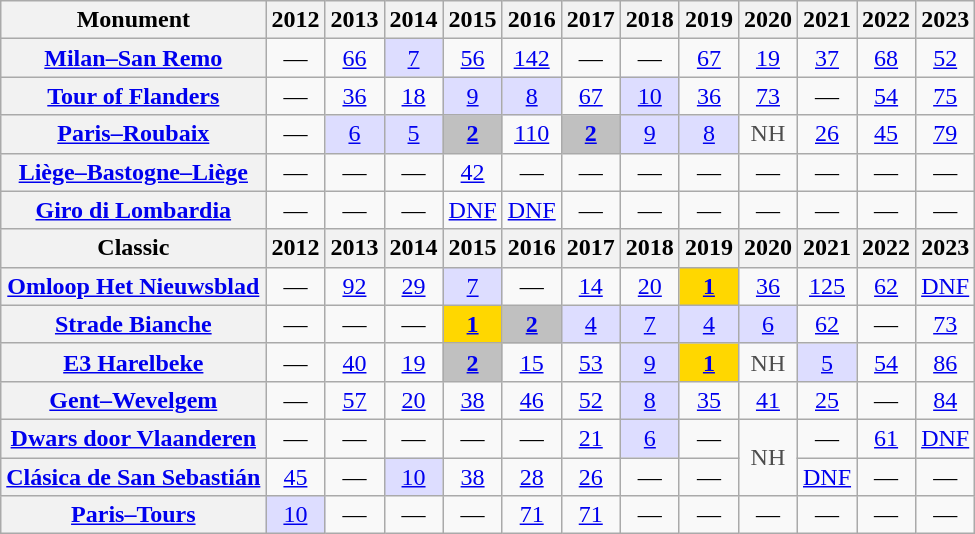<table class="wikitable plainrowheaders">
<tr>
<th>Monument</th>
<th scope="col">2012</th>
<th scope="col">2013</th>
<th scope="col">2014</th>
<th scope="col">2015</th>
<th scope="col">2016</th>
<th scope="col">2017</th>
<th scope="col">2018</th>
<th scope="col">2019</th>
<th scope="col">2020</th>
<th scope="col">2021</th>
<th scope="col">2022</th>
<th scope="col">2023</th>
</tr>
<tr style="text-align:center;">
<th scope="row"><a href='#'>Milan–San Remo</a></th>
<td>—</td>
<td><a href='#'>66</a></td>
<td style="background:#ddf;"><a href='#'>7</a></td>
<td><a href='#'>56</a></td>
<td><a href='#'>142</a></td>
<td>—</td>
<td>—</td>
<td><a href='#'>67</a></td>
<td><a href='#'>19</a></td>
<td><a href='#'>37</a></td>
<td><a href='#'>68</a></td>
<td><a href='#'>52</a></td>
</tr>
<tr style="text-align:center;">
<th scope="row"><a href='#'>Tour of Flanders</a></th>
<td>—</td>
<td><a href='#'>36</a></td>
<td><a href='#'>18</a></td>
<td style="background:#ddf;"><a href='#'>9</a></td>
<td style="background:#ddf;"><a href='#'>8</a></td>
<td><a href='#'>67</a></td>
<td style="background:#ddf;"><a href='#'>10</a></td>
<td><a href='#'>36</a></td>
<td><a href='#'>73</a></td>
<td>—</td>
<td><a href='#'>54</a></td>
<td><a href='#'>75</a></td>
</tr>
<tr style="text-align:center;">
<th scope="row"><a href='#'>Paris–Roubaix</a></th>
<td>—</td>
<td style="background:#ddf;"><a href='#'>6</a></td>
<td style="background:#ddf;"><a href='#'>5</a></td>
<td style="background:silver;"><a href='#'><strong>2</strong></a></td>
<td><a href='#'>110</a></td>
<td style="background:silver;"><a href='#'><strong>2</strong></a></td>
<td style="background:#ddf;"><a href='#'>9</a></td>
<td style="background:#ddf;"><a href='#'>8</a></td>
<td style="color:#4d4d4d;">NH</td>
<td><a href='#'>26</a></td>
<td><a href='#'>45</a></td>
<td><a href='#'>79</a></td>
</tr>
<tr style="text-align:center;">
<th scope="row"><a href='#'>Liège–Bastogne–Liège</a></th>
<td>—</td>
<td>—</td>
<td>—</td>
<td><a href='#'>42</a></td>
<td>—</td>
<td>—</td>
<td>—</td>
<td>—</td>
<td>—</td>
<td>—</td>
<td>—</td>
<td>—</td>
</tr>
<tr style="text-align:center;">
<th scope="row"><a href='#'>Giro di Lombardia</a></th>
<td>—</td>
<td>—</td>
<td>—</td>
<td><a href='#'>DNF</a></td>
<td><a href='#'>DNF</a></td>
<td>—</td>
<td>—</td>
<td>—</td>
<td>—</td>
<td>—</td>
<td>—</td>
<td>—</td>
</tr>
<tr>
<th>Classic</th>
<th scope="col">2012</th>
<th scope="col">2013</th>
<th scope="col">2014</th>
<th scope="col">2015</th>
<th scope="col">2016</th>
<th scope="col">2017</th>
<th scope="col">2018</th>
<th scope="col">2019</th>
<th scope="col">2020</th>
<th scope="col">2021</th>
<th scope="col">2022</th>
<th scope="col">2023</th>
</tr>
<tr style="text-align:center;">
<th scope="row"><a href='#'>Omloop Het Nieuwsblad</a></th>
<td>—</td>
<td><a href='#'>92</a></td>
<td><a href='#'>29</a></td>
<td style="background:#ddf;"><a href='#'>7</a></td>
<td>—</td>
<td><a href='#'>14</a></td>
<td><a href='#'>20</a></td>
<td style="background:gold;"><a href='#'><strong>1</strong></a></td>
<td><a href='#'>36</a></td>
<td><a href='#'>125</a></td>
<td><a href='#'>62</a></td>
<td><a href='#'>DNF</a></td>
</tr>
<tr style="text-align:center;">
<th scope="row"><a href='#'>Strade Bianche</a></th>
<td>—</td>
<td>—</td>
<td>—</td>
<td style="background:gold;"><a href='#'><strong>1</strong></a></td>
<td style="background:silver;"><a href='#'><strong>2</strong></a></td>
<td style="background:#ddf;"><a href='#'>4</a></td>
<td style="background:#ddf;"><a href='#'>7</a></td>
<td style="background:#ddf;"><a href='#'>4</a></td>
<td style="background:#ddf;"><a href='#'>6</a></td>
<td><a href='#'>62</a></td>
<td>—</td>
<td><a href='#'>73</a></td>
</tr>
<tr style="text-align:center;">
<th scope="row"><a href='#'>E3 Harelbeke</a></th>
<td>—</td>
<td><a href='#'>40</a></td>
<td><a href='#'>19</a></td>
<td style="background:silver;"><a href='#'><strong>2</strong></a></td>
<td><a href='#'>15</a></td>
<td><a href='#'>53</a></td>
<td style="background:#ddf;"><a href='#'>9</a></td>
<td style="background:gold;"><a href='#'><strong>1</strong></a></td>
<td style="color:#4D4D4D;">NH</td>
<td style="background:#ddf;"><a href='#'>5</a></td>
<td><a href='#'>54</a></td>
<td><a href='#'>86</a></td>
</tr>
<tr style="text-align:center;">
<th scope="row"><a href='#'>Gent–Wevelgem</a></th>
<td>—</td>
<td><a href='#'>57</a></td>
<td><a href='#'>20</a></td>
<td><a href='#'>38</a></td>
<td><a href='#'>46</a></td>
<td><a href='#'>52</a></td>
<td style="background:#ddf;"><a href='#'>8</a></td>
<td><a href='#'>35</a></td>
<td><a href='#'>41</a></td>
<td><a href='#'>25</a></td>
<td>—</td>
<td><a href='#'>84</a></td>
</tr>
<tr style="text-align:center;">
<th scope="row"><a href='#'>Dwars door Vlaanderen</a></th>
<td>—</td>
<td>—</td>
<td>—</td>
<td>—</td>
<td>—</td>
<td><a href='#'>21</a></td>
<td style="background:#ddf;"><a href='#'>6</a></td>
<td>—</td>
<td style="color:#4D4D4D;" rowspan="2">NH</td>
<td>—</td>
<td><a href='#'>61</a></td>
<td><a href='#'>DNF</a></td>
</tr>
<tr style="text-align:center;">
<th scope="row"><a href='#'>Clásica de San Sebastián</a></th>
<td><a href='#'>45</a></td>
<td>—</td>
<td style="background:#ddf;"><a href='#'>10</a></td>
<td><a href='#'>38</a></td>
<td><a href='#'>28</a></td>
<td><a href='#'>26</a></td>
<td>—</td>
<td>—</td>
<td><a href='#'>DNF</a></td>
<td>—</td>
<td>—</td>
</tr>
<tr style="text-align:center;">
<th scope="row"><a href='#'>Paris–Tours</a></th>
<td style="background:#ddf;"><a href='#'>10</a></td>
<td>—</td>
<td>—</td>
<td>—</td>
<td><a href='#'>71</a></td>
<td><a href='#'>71</a></td>
<td>—</td>
<td>—</td>
<td>—</td>
<td>—</td>
<td>—</td>
<td>—</td>
</tr>
</table>
